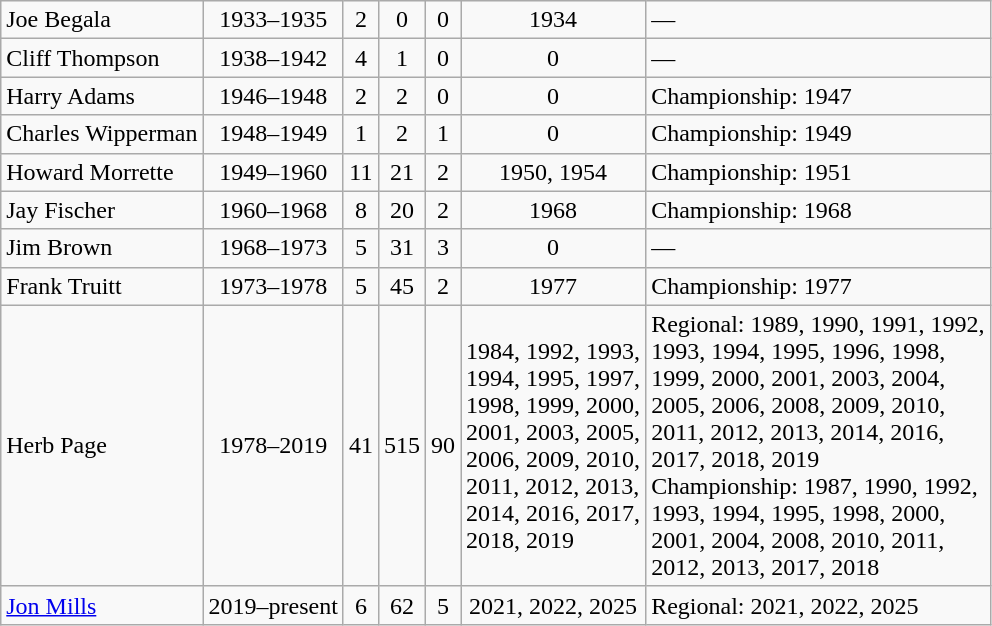<table class="wikitable">
<tr>
<td>Joe Begala</td>
<td align=center>1933–1935</td>
<td align=center>2</td>
<td align=center>0</td>
<td align=center>0</td>
<td align=center>1934</td>
<td>—</td>
</tr>
<tr>
<td>Cliff Thompson</td>
<td align=center>1938–1942</td>
<td align=center>4</td>
<td align=center>1</td>
<td align=center>0</td>
<td align=center>0</td>
<td>—</td>
</tr>
<tr>
<td>Harry Adams</td>
<td align=center>1946–1948</td>
<td align=center>2</td>
<td align=center>2</td>
<td align=center>0</td>
<td align=center>0</td>
<td>Championship: 1947</td>
</tr>
<tr>
<td>Charles Wipperman</td>
<td align=center>1948–1949</td>
<td align=center>1</td>
<td align=center>2</td>
<td align=center>1</td>
<td align=center>0</td>
<td>Championship: 1949</td>
</tr>
<tr>
<td>Howard Morrette</td>
<td align=center>1949–1960</td>
<td align=center>11</td>
<td align=center>21</td>
<td align=center>2</td>
<td align=center>1950, 1954</td>
<td>Championship: 1951</td>
</tr>
<tr>
<td>Jay Fischer</td>
<td align=center>1960–1968</td>
<td align=center>8</td>
<td align=center>20</td>
<td align=center>2</td>
<td align=center>1968</td>
<td>Championship: 1968</td>
</tr>
<tr>
<td>Jim Brown</td>
<td align=center>1968–1973</td>
<td align=center>5</td>
<td align=center>31</td>
<td align=center>3</td>
<td align=center>0</td>
<td>—</td>
</tr>
<tr>
<td>Frank Truitt</td>
<td align=center>1973–1978</td>
<td align=center>5</td>
<td align=center>45</td>
<td align=center>2</td>
<td align=center>1977</td>
<td>Championship: 1977</td>
</tr>
<tr>
<td>Herb Page</td>
<td align=center>1978–2019</td>
<td align=center>41</td>
<td align=center>515</td>
<td align=center>90</td>
<td>1984, 1992, 1993,<br> 1994, 1995, 1997,<br> 1998, 1999, 2000,<br>2001, 2003, 2005,<br> 2006, 2009, 2010,<br> 2011, 2012, 2013,<br> 2014, 2016, 2017,<br>2018, 2019</td>
<td>Regional: 1989, 1990, 1991, 1992,<br> 1993, 1994, 1995, 1996, 1998,<br> 1999, 2000, 2001, 2003, 2004,<br> 2005, 2006, 2008, 2009, 2010,<br> 2011, 2012, 2013, 2014, 2016,<br> 2017, 2018, 2019<br>Championship: 1987, 1990, 1992,<br> 1993, 1994, 1995, 1998, 2000,<br> 2001, 2004, 2008, 2010, 2011,<br> 2012, 2013, 2017, 2018</td>
</tr>
<tr>
<td><a href='#'>Jon Mills</a></td>
<td align=center>2019–present</td>
<td align=center>6</td>
<td align=center>62</td>
<td align=center>5</td>
<td align=center>2021, 2022, 2025</td>
<td>Regional: 2021, 2022, 2025</td>
</tr>
</table>
